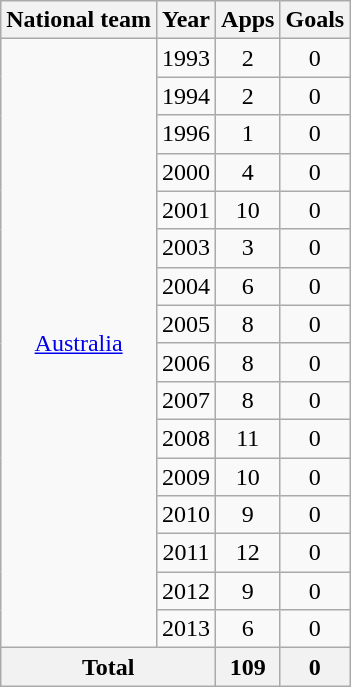<table class="wikitable" style="text-align:center">
<tr>
<th>National team</th>
<th>Year</th>
<th>Apps</th>
<th>Goals</th>
</tr>
<tr>
<td rowspan="16"><a href='#'>Australia</a></td>
<td>1993</td>
<td>2</td>
<td>0</td>
</tr>
<tr>
<td>1994</td>
<td>2</td>
<td>0</td>
</tr>
<tr>
<td>1996</td>
<td>1</td>
<td>0</td>
</tr>
<tr>
<td>2000</td>
<td>4</td>
<td>0</td>
</tr>
<tr>
<td>2001</td>
<td>10</td>
<td>0</td>
</tr>
<tr>
<td>2003</td>
<td>3</td>
<td>0</td>
</tr>
<tr>
<td>2004</td>
<td>6</td>
<td>0</td>
</tr>
<tr>
<td>2005</td>
<td>8</td>
<td>0</td>
</tr>
<tr>
<td>2006</td>
<td>8</td>
<td>0</td>
</tr>
<tr>
<td>2007</td>
<td>8</td>
<td>0</td>
</tr>
<tr>
<td>2008</td>
<td>11</td>
<td>0</td>
</tr>
<tr>
<td>2009</td>
<td>10</td>
<td>0</td>
</tr>
<tr>
<td>2010</td>
<td>9</td>
<td>0</td>
</tr>
<tr>
<td>2011</td>
<td>12</td>
<td>0</td>
</tr>
<tr>
<td>2012</td>
<td>9</td>
<td>0</td>
</tr>
<tr>
<td>2013</td>
<td>6</td>
<td>0</td>
</tr>
<tr>
<th colspan="2">Total</th>
<th>109</th>
<th>0</th>
</tr>
</table>
